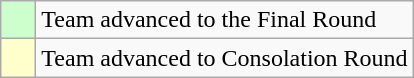<table class="wikitable">
<tr>
<td style="background: #ccffcc;">    </td>
<td>Team advanced to the Final Round</td>
</tr>
<tr>
<td style="background: #ffffcc;">    </td>
<td>Team advanced to Consolation Round</td>
</tr>
</table>
